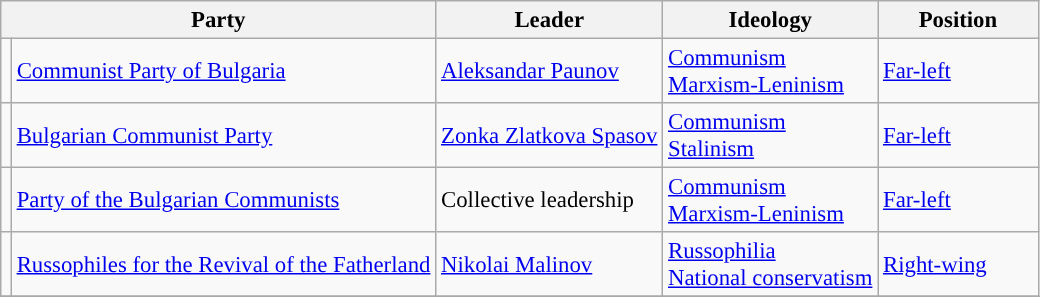<table class="wikitable" style="font-size:95%; white-space: nowrap">
<tr>
<th style="width:200px" colspan="2">Party</th>
<th style="width:100px">Leader</th>
<th style="width:120px">Ideology</th>
<th style="width:100px">Position</th>
</tr>
<tr>
<td style="background:"></td>
<td><a href='#'>Communist Party of Bulgaria</a></td>
<td><a href='#'>Aleksandar Paunov</a></td>
<td><a href='#'>Communism</a><br><a href='#'>Marxism-Leninism</a></td>
<td><a href='#'>Far-left</a></td>
</tr>
<tr>
<td></td>
<td><a href='#'>Bulgarian Communist Party</a></td>
<td><a href='#'>Zonka Zlatkova Spasov</a></td>
<td><a href='#'>Communism</a><br><a href='#'>Stalinism</a></td>
<td><a href='#'>Far-left</a></td>
</tr>
<tr>
<td></td>
<td><a href='#'>Party of the Bulgarian Communists</a></td>
<td>Collective leadership</td>
<td><a href='#'>Communism</a><br><a href='#'>Marxism-Leninism</a></td>
<td><a href='#'>Far-left</a></td>
</tr>
<tr>
<td></td>
<td><a href='#'>Russophiles for the Revival of the Fatherland</a></td>
<td><a href='#'>Nikolai Malinov</a></td>
<td><a href='#'>Russophilia</a><br><a href='#'>National conservatism</a></td>
<td><a href='#'>Right-wing</a></td>
</tr>
<tr>
</tr>
</table>
